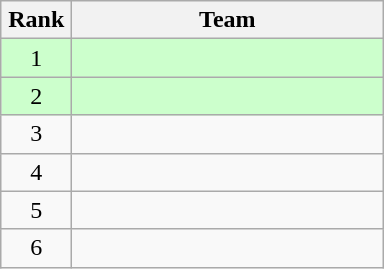<table class="wikitable" style="text-align: center;">
<tr>
<th width=40>Rank</th>
<th width=200>Team</th>
</tr>
<tr bgcolor=#ccffcc>
<td>1</td>
<td align=left></td>
</tr>
<tr bgcolor=#ccffcc>
<td>2</td>
<td align=left></td>
</tr>
<tr>
<td>3</td>
<td align=left></td>
</tr>
<tr>
<td>4</td>
<td align=left></td>
</tr>
<tr>
<td>5</td>
<td align=left></td>
</tr>
<tr>
<td>6</td>
<td align=left></td>
</tr>
</table>
